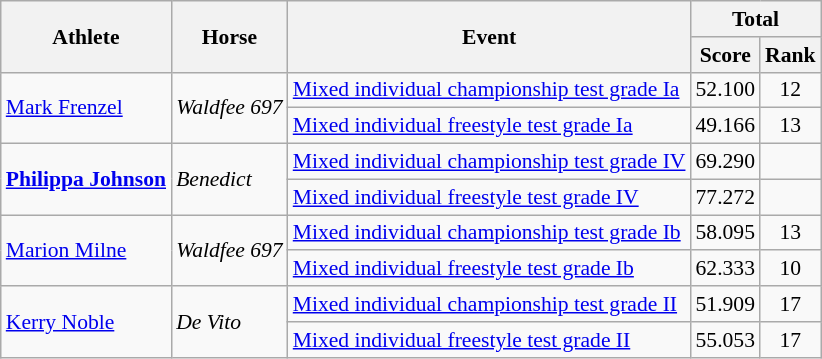<table class=wikitable style="font-size:90%">
<tr>
<th rowspan="2">Athlete</th>
<th rowspan="2">Horse</th>
<th rowspan="2">Event</th>
<th colspan="2">Total</th>
</tr>
<tr>
<th>Score</th>
<th>Rank</th>
</tr>
<tr>
<td rowspan="2"><a href='#'>Mark Frenzel</a></td>
<td rowspan="2"><em>Waldfee 697</em></td>
<td><a href='#'>Mixed individual championship test grade Ia</a></td>
<td align="center">52.100</td>
<td align="center">12</td>
</tr>
<tr>
<td><a href='#'>Mixed individual freestyle test grade Ia</a></td>
<td align="center">49.166</td>
<td align="center">13</td>
</tr>
<tr>
<td rowspan="2"><strong><a href='#'>Philippa Johnson</a></strong></td>
<td rowspan="2"><em>Benedict</em></td>
<td><a href='#'>Mixed individual championship test grade IV</a></td>
<td align="center">69.290</td>
<td align="center"></td>
</tr>
<tr>
<td><a href='#'>Mixed individual freestyle test grade IV</a></td>
<td align="center">77.272</td>
<td align="center"></td>
</tr>
<tr>
<td rowspan="2"><a href='#'>Marion Milne</a></td>
<td rowspan="2"><em>Waldfee 697</em></td>
<td><a href='#'>Mixed individual championship test grade Ib</a></td>
<td align="center">58.095</td>
<td align="center">13</td>
</tr>
<tr>
<td><a href='#'>Mixed individual freestyle test grade Ib</a></td>
<td align="center">62.333</td>
<td align="center">10</td>
</tr>
<tr>
<td rowspan="2"><a href='#'>Kerry Noble</a></td>
<td rowspan="2"><em>De Vito</em></td>
<td><a href='#'>Mixed individual championship test grade II</a></td>
<td align="center">51.909</td>
<td align="center">17</td>
</tr>
<tr>
<td><a href='#'>Mixed individual freestyle test grade II</a></td>
<td align="center">55.053</td>
<td align="center">17</td>
</tr>
</table>
